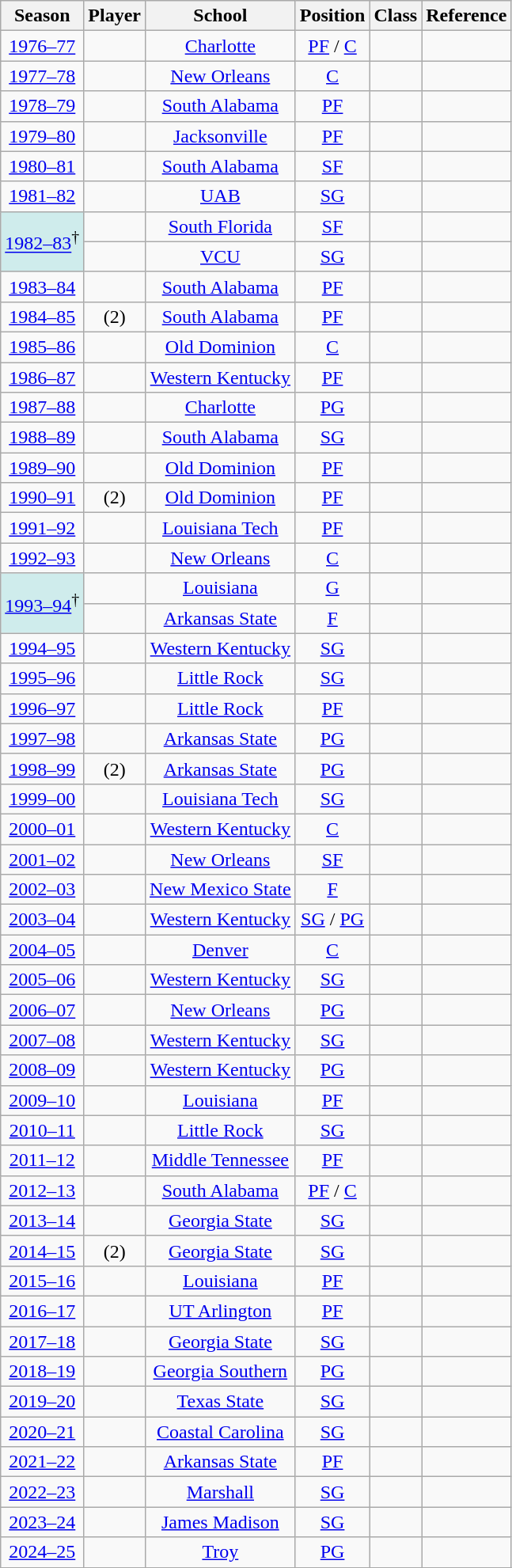<table class="wikitable sortable" style="text-align:center;">
<tr>
<th>Season</th>
<th>Player</th>
<th>School</th>
<th>Position</th>
<th>Class</th>
<th class="unsortable">Reference</th>
</tr>
<tr>
<td><a href='#'>1976–77</a></td>
<td></td>
<td><a href='#'>Charlotte</a></td>
<td><a href='#'>PF</a> / <a href='#'>C</a></td>
<td></td>
<td></td>
</tr>
<tr>
<td><a href='#'>1977–78</a></td>
<td></td>
<td><a href='#'>New Orleans</a></td>
<td><a href='#'>C</a></td>
<td></td>
<td></td>
</tr>
<tr>
<td><a href='#'>1978–79</a></td>
<td></td>
<td><a href='#'>South Alabama</a></td>
<td><a href='#'>PF</a></td>
<td></td>
<td></td>
</tr>
<tr>
<td><a href='#'>1979–80</a></td>
<td></td>
<td><a href='#'>Jacksonville</a></td>
<td><a href='#'>PF</a></td>
<td></td>
<td></td>
</tr>
<tr>
<td><a href='#'>1980–81</a></td>
<td></td>
<td><a href='#'>South Alabama</a></td>
<td><a href='#'>SF</a></td>
<td></td>
<td></td>
</tr>
<tr>
<td><a href='#'>1981–82</a></td>
<td></td>
<td><a href='#'>UAB</a></td>
<td><a href='#'>SG</a></td>
<td></td>
<td></td>
</tr>
<tr>
<td style="background-color:#CFECEC;" rowspan=2><a href='#'>1982–83</a><sup>†</sup></td>
<td></td>
<td><a href='#'>South Florida</a></td>
<td><a href='#'>SF</a></td>
<td></td>
<td></td>
</tr>
<tr>
<td></td>
<td><a href='#'>VCU</a></td>
<td><a href='#'>SG</a></td>
<td></td>
<td></td>
</tr>
<tr>
<td><a href='#'>1983–84</a></td>
<td></td>
<td><a href='#'>South Alabama</a></td>
<td><a href='#'>PF</a></td>
<td></td>
<td></td>
</tr>
<tr>
<td><a href='#'>1984–85</a></td>
<td> (2)</td>
<td><a href='#'>South Alabama</a></td>
<td><a href='#'>PF</a></td>
<td></td>
<td></td>
</tr>
<tr>
<td><a href='#'>1985–86</a></td>
<td></td>
<td><a href='#'>Old Dominion</a></td>
<td><a href='#'>C</a></td>
<td></td>
<td></td>
</tr>
<tr>
<td><a href='#'>1986–87</a></td>
<td></td>
<td><a href='#'>Western Kentucky</a></td>
<td><a href='#'>PF</a></td>
<td></td>
<td></td>
</tr>
<tr>
<td><a href='#'>1987–88</a></td>
<td></td>
<td><a href='#'>Charlotte</a></td>
<td><a href='#'>PG</a></td>
<td></td>
<td></td>
</tr>
<tr>
<td><a href='#'>1988–89</a></td>
<td></td>
<td><a href='#'>South Alabama</a></td>
<td><a href='#'>SG</a></td>
<td></td>
<td></td>
</tr>
<tr>
<td><a href='#'>1989–90</a></td>
<td></td>
<td><a href='#'>Old Dominion</a></td>
<td><a href='#'>PF</a></td>
<td></td>
<td></td>
</tr>
<tr>
<td><a href='#'>1990–91</a></td>
<td> (2)</td>
<td><a href='#'>Old Dominion</a></td>
<td><a href='#'>PF</a></td>
<td></td>
<td></td>
</tr>
<tr>
<td><a href='#'>1991–92</a></td>
<td></td>
<td><a href='#'>Louisiana Tech</a></td>
<td><a href='#'>PF</a></td>
<td></td>
<td></td>
</tr>
<tr>
<td><a href='#'>1992–93</a></td>
<td></td>
<td><a href='#'>New Orleans</a></td>
<td><a href='#'>C</a></td>
<td></td>
<td></td>
</tr>
<tr>
<td style="background-color:#CFECEC;" rowspan=2><a href='#'>1993–94</a><sup>†</sup></td>
<td></td>
<td><a href='#'>Louisiana</a></td>
<td><a href='#'>G</a></td>
<td></td>
<td></td>
</tr>
<tr>
<td></td>
<td><a href='#'>Arkansas State</a></td>
<td><a href='#'>F</a></td>
<td></td>
<td></td>
</tr>
<tr>
<td><a href='#'>1994–95</a></td>
<td></td>
<td><a href='#'>Western Kentucky</a></td>
<td><a href='#'>SG</a></td>
<td></td>
<td></td>
</tr>
<tr>
<td><a href='#'>1995–96</a></td>
<td></td>
<td><a href='#'>Little Rock</a></td>
<td><a href='#'>SG</a></td>
<td></td>
<td></td>
</tr>
<tr>
<td><a href='#'>1996–97</a></td>
<td></td>
<td><a href='#'>Little Rock</a></td>
<td><a href='#'>PF</a></td>
<td></td>
<td></td>
</tr>
<tr>
<td><a href='#'>1997–98</a></td>
<td></td>
<td><a href='#'>Arkansas State</a></td>
<td><a href='#'>PG</a></td>
<td></td>
<td></td>
</tr>
<tr>
<td><a href='#'>1998–99</a></td>
<td> (2)</td>
<td><a href='#'>Arkansas State</a></td>
<td><a href='#'>PG</a></td>
<td></td>
<td></td>
</tr>
<tr>
<td><a href='#'>1999–00</a></td>
<td></td>
<td><a href='#'>Louisiana Tech</a></td>
<td><a href='#'>SG</a></td>
<td></td>
<td></td>
</tr>
<tr>
<td><a href='#'>2000–01</a></td>
<td></td>
<td><a href='#'>Western Kentucky</a></td>
<td><a href='#'>C</a></td>
<td></td>
<td></td>
</tr>
<tr>
<td><a href='#'>2001–02</a></td>
<td></td>
<td><a href='#'>New Orleans</a></td>
<td><a href='#'>SF</a></td>
<td></td>
<td></td>
</tr>
<tr>
<td><a href='#'>2002–03</a></td>
<td></td>
<td><a href='#'>New Mexico State</a></td>
<td><a href='#'>F</a></td>
<td></td>
<td></td>
</tr>
<tr>
<td><a href='#'>2003–04</a></td>
<td></td>
<td><a href='#'>Western Kentucky</a></td>
<td><a href='#'>SG</a> / <a href='#'>PG</a></td>
<td></td>
<td></td>
</tr>
<tr>
<td><a href='#'>2004–05</a></td>
<td></td>
<td><a href='#'>Denver</a></td>
<td><a href='#'>C</a></td>
<td></td>
<td></td>
</tr>
<tr>
<td><a href='#'>2005–06</a></td>
<td></td>
<td><a href='#'>Western Kentucky</a></td>
<td><a href='#'>SG</a></td>
<td></td>
<td></td>
</tr>
<tr>
<td><a href='#'>2006–07</a></td>
<td></td>
<td><a href='#'>New Orleans</a></td>
<td><a href='#'>PG</a></td>
<td></td>
<td></td>
</tr>
<tr>
<td><a href='#'>2007–08</a></td>
<td></td>
<td><a href='#'>Western Kentucky</a></td>
<td><a href='#'>SG</a></td>
<td></td>
<td></td>
</tr>
<tr>
<td><a href='#'>2008–09</a></td>
<td></td>
<td><a href='#'>Western Kentucky</a></td>
<td><a href='#'>PG</a></td>
<td></td>
<td></td>
</tr>
<tr>
<td><a href='#'>2009–10</a></td>
<td></td>
<td><a href='#'>Louisiana</a></td>
<td><a href='#'>PF</a></td>
<td></td>
<td></td>
</tr>
<tr>
<td><a href='#'>2010–11</a></td>
<td></td>
<td><a href='#'>Little Rock</a></td>
<td><a href='#'>SG</a></td>
<td></td>
<td></td>
</tr>
<tr>
<td><a href='#'>2011–12</a></td>
<td></td>
<td><a href='#'>Middle Tennessee</a></td>
<td><a href='#'>PF</a></td>
<td></td>
<td></td>
</tr>
<tr>
<td><a href='#'>2012–13</a></td>
<td></td>
<td><a href='#'>South Alabama</a></td>
<td><a href='#'>PF</a> / <a href='#'>C</a></td>
<td></td>
<td></td>
</tr>
<tr>
<td><a href='#'>2013–14</a></td>
<td></td>
<td><a href='#'>Georgia State</a></td>
<td><a href='#'>SG</a></td>
<td></td>
<td></td>
</tr>
<tr>
<td><a href='#'>2014–15</a></td>
<td> (2)</td>
<td><a href='#'>Georgia State</a></td>
<td><a href='#'>SG</a></td>
<td></td>
<td></td>
</tr>
<tr>
<td><a href='#'>2015–16</a></td>
<td></td>
<td><a href='#'>Louisiana</a></td>
<td><a href='#'>PF</a></td>
<td></td>
<td></td>
</tr>
<tr>
<td><a href='#'>2016–17</a></td>
<td></td>
<td><a href='#'>UT Arlington</a></td>
<td><a href='#'>PF</a></td>
<td></td>
<td></td>
</tr>
<tr>
<td><a href='#'>2017–18</a></td>
<td></td>
<td><a href='#'>Georgia State</a></td>
<td><a href='#'>SG</a></td>
<td></td>
<td></td>
</tr>
<tr>
<td><a href='#'>2018–19</a></td>
<td></td>
<td><a href='#'>Georgia Southern</a></td>
<td><a href='#'>PG</a></td>
<td></td>
<td></td>
</tr>
<tr>
<td><a href='#'>2019–20</a></td>
<td></td>
<td><a href='#'>Texas State</a></td>
<td><a href='#'>SG</a></td>
<td></td>
<td></td>
</tr>
<tr>
<td><a href='#'>2020–21</a></td>
<td></td>
<td><a href='#'>Coastal Carolina</a></td>
<td><a href='#'>SG</a></td>
<td></td>
<td></td>
</tr>
<tr>
<td><a href='#'>2021–22</a></td>
<td></td>
<td><a href='#'>Arkansas State</a></td>
<td><a href='#'>PF</a></td>
<td></td>
<td></td>
</tr>
<tr>
<td><a href='#'>2022–23</a></td>
<td></td>
<td><a href='#'>Marshall</a></td>
<td><a href='#'>SG</a></td>
<td></td>
<td></td>
</tr>
<tr>
<td><a href='#'>2023–24</a></td>
<td></td>
<td><a href='#'>James Madison</a></td>
<td><a href='#'>SG</a></td>
<td></td>
<td></td>
</tr>
<tr>
<td><a href='#'>2024–25</a></td>
<td></td>
<td><a href='#'>Troy</a></td>
<td><a href='#'>PG</a></td>
<td></td>
<td></td>
</tr>
<tr>
</tr>
</table>
